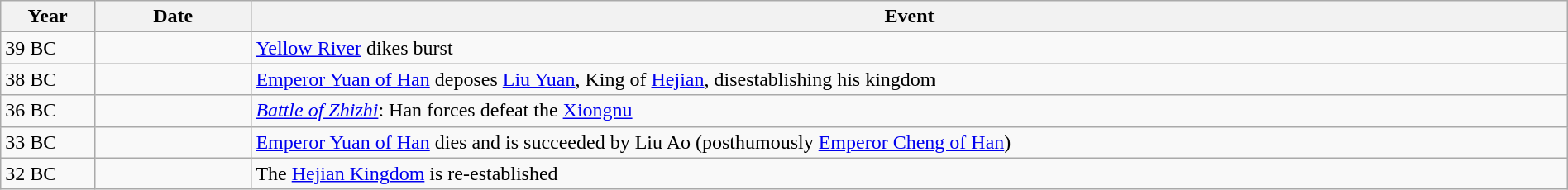<table class="wikitable" style="width:100%;">
<tr>
<th style="width:6%">Year</th>
<th style="width:10%">Date</th>
<th>Event</th>
</tr>
<tr>
<td>39 BC</td>
<td></td>
<td><a href='#'>Yellow River</a> dikes burst</td>
</tr>
<tr>
<td>38 BC</td>
<td></td>
<td><a href='#'>Emperor Yuan of Han</a> deposes <a href='#'>Liu Yuan</a>, King of <a href='#'>Hejian</a>, disestablishing his kingdom</td>
</tr>
<tr>
<td>36 BC</td>
<td></td>
<td><em><a href='#'>Battle of Zhizhi</a></em>: Han forces defeat the <a href='#'>Xiongnu</a></td>
</tr>
<tr>
<td>33 BC</td>
<td></td>
<td><a href='#'>Emperor Yuan of Han</a> dies and is succeeded by Liu Ao (posthumously <a href='#'>Emperor Cheng of Han</a>)</td>
</tr>
<tr>
<td>32 BC</td>
<td></td>
<td>The <a href='#'>Hejian Kingdom</a> is re-established</td>
</tr>
</table>
